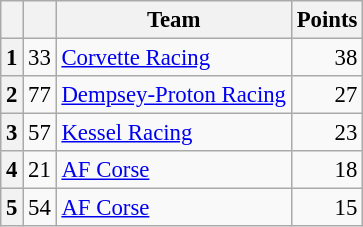<table class="wikitable" style="font-size:95%;">
<tr>
<th scope="col"></th>
<th scope="col"></th>
<th scope="col">Team</th>
<th scope="col">Points</th>
</tr>
<tr>
<th align="left">1</th>
<td align="center">33</td>
<td> <a href='#'>Corvette Racing</a></td>
<td align="right">38</td>
</tr>
<tr>
<th align="left">2</th>
<td align="center">77</td>
<td> <a href='#'>Dempsey-Proton Racing</a></td>
<td align="right">27</td>
</tr>
<tr>
<th align="left">3</th>
<td align="center">57</td>
<td> <a href='#'>Kessel Racing</a></td>
<td align="right">23</td>
</tr>
<tr>
<th align="left">4</th>
<td align="center">21</td>
<td> <a href='#'>AF Corse</a></td>
<td align="right">18</td>
</tr>
<tr>
<th align="left">5</th>
<td align="center">54</td>
<td> <a href='#'>AF Corse</a></td>
<td align="right">15</td>
</tr>
</table>
